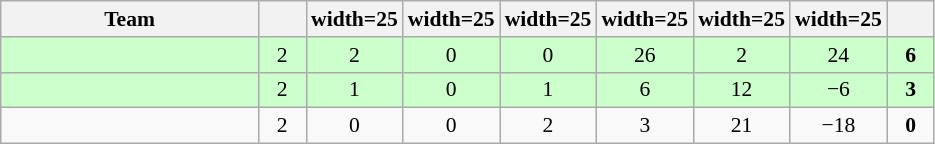<table class="wikitable" style="text-align: center; font-size: 90%;">
<tr>
<th width="165">Team</th>
<th width=25></th>
<th>width=25</th>
<th>width=25</th>
<th>width=25</th>
<th>width=25</th>
<th>width=25</th>
<th>width=25</th>
<th width=25></th>
</tr>
<tr bgcolor=#ccffcc>
<td align=left></td>
<td>2</td>
<td>2</td>
<td>0</td>
<td>0</td>
<td>26</td>
<td>2</td>
<td>24</td>
<td><strong>6</strong></td>
</tr>
<tr bgcolor=#ccffcc>
<td align=left></td>
<td>2</td>
<td>1</td>
<td>0</td>
<td>1</td>
<td>6</td>
<td>12</td>
<td>−6</td>
<td><strong>3</strong></td>
</tr>
<tr>
<td align=left></td>
<td>2</td>
<td>0</td>
<td>0</td>
<td>2</td>
<td>3</td>
<td>21</td>
<td>−18</td>
<td><strong>0</strong></td>
</tr>
</table>
